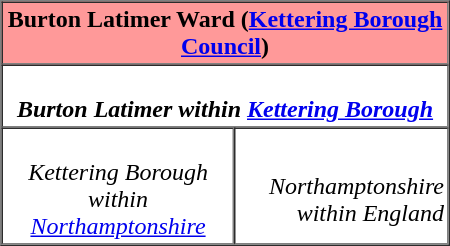<table border=1 cellpadding="2" cellspacing="0" align="right" width=300>
<tr>
<th colspan=2 align=center bgcolor="#ff9999">Burton Latimer Ward (<a href='#'>Kettering Borough Council</a>)</th>
</tr>
<tr>
<th colspan=2 alignn=center><br><em>Burton Latimer within <a href='#'>Kettering Borough</a></em></th>
</tr>
<tr>
<td align=center><br><em>Kettering Borough within <a href='#'>Northamptonshire</a></em></td>
<td align=right><br><em>Northamptonshire within England</em></td>
</tr>
</table>
